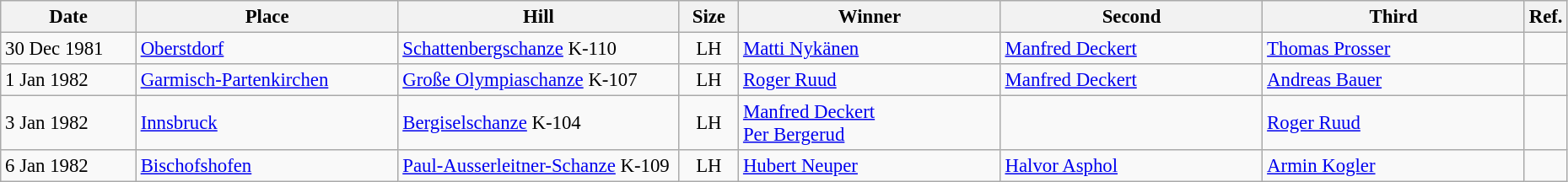<table class="wikitable" style="font-size:95%;">
<tr>
<th width="100">Date</th>
<th width="200">Place</th>
<th width="215">Hill</th>
<th width="40">Size</th>
<th width="200">Winner</th>
<th width="200">Second</th>
<th width="200">Third</th>
<th width="10">Ref.</th>
</tr>
<tr>
<td>30 Dec 1981</td>
<td> <a href='#'>Oberstdorf</a></td>
<td><a href='#'>Schattenbergschanze</a> K-110</td>
<td align=center>LH</td>
<td> <a href='#'>Matti Nykänen</a></td>
<td> <a href='#'>Manfred Deckert</a></td>
<td> <a href='#'>Thomas Prosser</a></td>
<td></td>
</tr>
<tr>
<td>1 Jan 1982</td>
<td> <a href='#'>Garmisch-Partenkirchen</a></td>
<td><a href='#'>Große Olympiaschanze</a> K-107</td>
<td align=center>LH</td>
<td> <a href='#'>Roger Ruud</a></td>
<td> <a href='#'>Manfred Deckert</a></td>
<td> <a href='#'>Andreas Bauer</a></td>
<td></td>
</tr>
<tr>
<td>3 Jan 1982</td>
<td> <a href='#'>Innsbruck</a></td>
<td><a href='#'>Bergiselschanze</a> K-104</td>
<td align=center>LH</td>
<td> <a href='#'>Manfred Deckert</a><br> <a href='#'>Per Bergerud</a></td>
<td></td>
<td> <a href='#'>Roger Ruud</a></td>
<td></td>
</tr>
<tr>
<td>6 Jan 1982</td>
<td> <a href='#'>Bischofshofen</a></td>
<td><a href='#'>Paul-Ausserleitner-Schanze</a> K-109</td>
<td align=center>LH</td>
<td> <a href='#'>Hubert Neuper</a></td>
<td> <a href='#'>Halvor Asphol</a></td>
<td> <a href='#'>Armin Kogler</a></td>
<td></td>
</tr>
</table>
